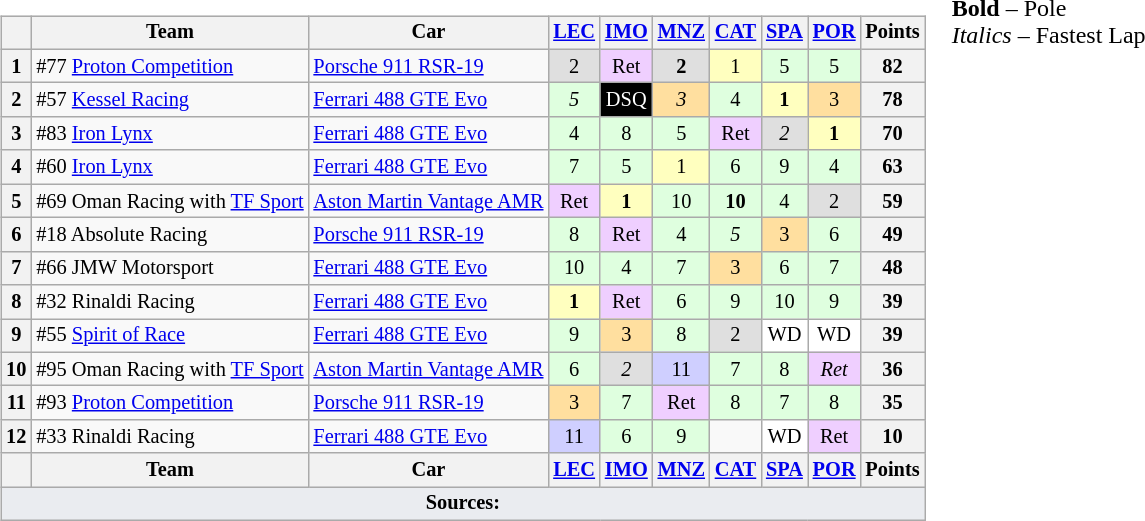<table>
<tr>
<td valign="top"><br><table class="wikitable" style="font-size:85%; text-align:center;">
<tr>
<th></th>
<th>Team</th>
<th>Car</th>
<th><a href='#'>LEC</a><br></th>
<th><a href='#'>IMO</a><br></th>
<th><a href='#'>MNZ</a><br></th>
<th><a href='#'>CAT</a><br></th>
<th><a href='#'>SPA</a><br></th>
<th><a href='#'>POR</a><br></th>
<th>Points</th>
</tr>
<tr>
<th>1</th>
<td align="left"> #77 <a href='#'>Proton Competition</a></td>
<td align="left"><a href='#'>Porsche 911 RSR-19</a></td>
<td style="background:#dfdfdf;">2</td>
<td style="background:#efcfff;">Ret</td>
<td style="background:#dfdfdf;"><strong>2</strong></td>
<td style="background:#ffffbf;">1</td>
<td style="background:#dfffdf;">5</td>
<td style="background:#dfffdf;">5</td>
<th>82</th>
</tr>
<tr>
<th>2</th>
<td align="left"> #57 <a href='#'>Kessel Racing</a></td>
<td align="left"><a href='#'>Ferrari 488 GTE Evo</a></td>
<td style="background:#dfffdf;"><em>5</em></td>
<td style="background-color:#000000; color:white">DSQ</td>
<td style="background:#ffdf9f;"><em>3</em></td>
<td style="background:#dfffdf;">4</td>
<td style="background:#ffffbf;"><strong>1</strong></td>
<td style="background:#ffdf9f;">3</td>
<th>78</th>
</tr>
<tr>
<th>3</th>
<td align="left"> #83 <a href='#'>Iron Lynx</a></td>
<td align="left"><a href='#'>Ferrari 488 GTE Evo</a></td>
<td style="background:#dfffdf;">4</td>
<td style="background:#dfffdf;">8</td>
<td style="background:#dfffdf;">5</td>
<td style="background:#efcfff;">Ret</td>
<td style="background:#dfdfdf;"><em>2</em></td>
<td style="background:#ffffbf;"><strong>1</strong></td>
<th>70</th>
</tr>
<tr>
<th>4</th>
<td align="left"> #60 <a href='#'>Iron Lynx</a></td>
<td align="left"><a href='#'>Ferrari 488 GTE Evo</a></td>
<td style="background:#dfffdf;">7</td>
<td style="background:#dfffdf;">5</td>
<td style="background:#ffffbf;">1</td>
<td style="background:#dfffdf;">6</td>
<td style="background:#dfffdf;">9</td>
<td style="background:#dfffdf;">4</td>
<th>63</th>
</tr>
<tr>
<th>5</th>
<td align="left"> #69 Oman Racing with <a href='#'>TF Sport</a></td>
<td align="left"><a href='#'>Aston Martin Vantage AMR</a></td>
<td style="background:#efcfff;">Ret</td>
<td style="background:#ffffbf;"><strong>1</strong></td>
<td style="background:#dfffdf;">10</td>
<td style="background:#dfffdf;"><strong>10</strong></td>
<td style="background:#dfffdf;">4</td>
<td style="background:#dfdfdf;">2</td>
<th>59</th>
</tr>
<tr>
<th>6</th>
<td align="left"> #18 Absolute Racing</td>
<td align="left"><a href='#'>Porsche 911 RSR-19</a></td>
<td style="background:#dfffdf;">8</td>
<td style="background:#efcfff;">Ret</td>
<td style="background:#dfffdf;">4</td>
<td style="background:#dfffdf;"><em>5</em></td>
<td style="background:#ffdf9f;">3</td>
<td style="background:#dfffdf;">6</td>
<th>49</th>
</tr>
<tr>
<th>7</th>
<td align="left"> #66 JMW Motorsport</td>
<td align="left"><a href='#'>Ferrari 488 GTE Evo</a></td>
<td style="background:#dfffdf;">10</td>
<td style="background:#dfffdf;">4</td>
<td style="background:#dfffdf;">7</td>
<td style="background:#ffdf9f;">3</td>
<td style="background:#dfffdf;">6</td>
<td style="background:#dfffdf;">7</td>
<th>48</th>
</tr>
<tr>
<th>8</th>
<td align="left"> #32 Rinaldi Racing</td>
<td align="left"><a href='#'>Ferrari 488 GTE Evo</a></td>
<td style="background:#ffffbf;"><strong>1</strong></td>
<td style="background:#efcfff;">Ret</td>
<td style="background:#dfffdf;">6</td>
<td style="background:#dfffdf;">9</td>
<td style="background:#dfffdf;">10</td>
<td style="background:#dfffdf;">9</td>
<th>39</th>
</tr>
<tr>
<th>9</th>
<td align="left"> #55 <a href='#'>Spirit of Race</a></td>
<td align="left"><a href='#'>Ferrari 488 GTE Evo</a></td>
<td style="background:#dfffdf;">9</td>
<td style="background:#ffdf9f;">3</td>
<td style="background:#dfffdf;">8</td>
<td style="background:#dfdfdf;">2</td>
<td style="background:#ffffff;">WD</td>
<td style="background:#ffffff;">WD</td>
<th>39</th>
</tr>
<tr>
<th>10</th>
<td align="left"> #95 Oman Racing with <a href='#'>TF Sport</a></td>
<td align="left"><a href='#'>Aston Martin Vantage AMR</a></td>
<td style="background:#dfffdf;">6</td>
<td style="background:#dfdfdf;"><em>2</em></td>
<td style="background:#cfcfff;">11</td>
<td style="background:#dfffdf;">7</td>
<td style="background:#dfffdf;">8</td>
<td style="background:#efcfff;"><em>Ret</em></td>
<th>36</th>
</tr>
<tr>
<th>11</th>
<td align="left"> #93 <a href='#'>Proton Competition</a></td>
<td align="left"><a href='#'>Porsche 911 RSR-19</a></td>
<td style="background:#ffdf9f;">3</td>
<td style="background:#dfffdf;">7</td>
<td style="background:#efcfff;">Ret</td>
<td style="background:#dfffdf;">8</td>
<td style="background:#dfffdf;">7</td>
<td style="background:#dfffdf;">8</td>
<th>35</th>
</tr>
<tr>
<th>12</th>
<td align="left"> #33 Rinaldi Racing</td>
<td align="left"><a href='#'>Ferrari 488 GTE Evo</a></td>
<td style="background:#cfcfff;">11</td>
<td style="background:#dfffdf;">6</td>
<td style="background:#dfffdf;">9</td>
<td style="background:#;"></td>
<td style="background:#ffffff;">WD</td>
<td style="background:#efcfff;">Ret</td>
<th>10</th>
</tr>
<tr>
<th></th>
<th>Team</th>
<th>Car</th>
<th><a href='#'>LEC</a><br></th>
<th><a href='#'>IMO</a><br></th>
<th><a href='#'>MNZ</a><br></th>
<th><a href='#'>CAT</a><br></th>
<th><a href='#'>SPA</a><br></th>
<th><a href='#'>POR</a><br></th>
<th>Points</th>
</tr>
<tr class="sortbottom">
<td colspan="10" style="background-color:#EAECF0;text-align:center"><strong>Sources:</strong></td>
</tr>
</table>
</td>
<td valign="top"><br><span><strong>Bold</strong> – Pole</span><br><span><em>Italics</em> – Fastest Lap</span></td>
</tr>
</table>
